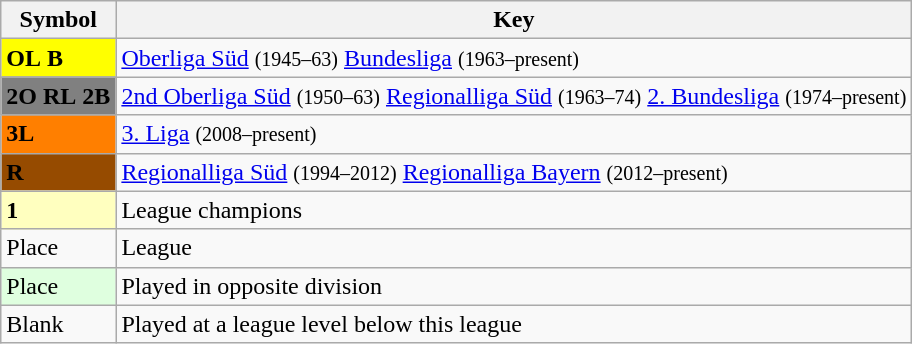<table class="wikitable" align="center">
<tr>
<th>Symbol</th>
<th>Key</th>
</tr>
<tr>
<td style="background:#FFFF00"><strong>OL</strong>  <strong>B</strong></td>
<td><a href='#'>Oberliga Süd</a> <small>(1945–63)</small>  <a href='#'>Bundesliga</a> <small>(1963–present)</small></td>
</tr>
<tr>
<td style="background:#808080"><strong>2O</strong>  <strong>RL</strong>  <strong>2B</strong></td>
<td><a href='#'>2nd Oberliga Süd</a> <small>(1950–63)</small>  <a href='#'>Regionalliga Süd</a> <small>(1963–74)</small>  <a href='#'>2. Bundesliga</a> <small>(1974–present)</small></td>
</tr>
<tr>
<td style="background:#FF7F00"><strong>3L</strong></td>
<td><a href='#'>3. Liga</a> <small>(2008–present)</small></td>
</tr>
<tr>
<td style="background:#964B00"><strong>R</strong></td>
<td><a href='#'>Regionalliga Süd</a> <small>(1994–2012)</small>  <a href='#'>Regionalliga Bayern</a> <small>(2012–present)</small></td>
</tr>
<tr>
<td style="background:#ffffbf"><strong>1</strong></td>
<td>League champions</td>
</tr>
<tr>
<td>Place</td>
<td>League</td>
</tr>
<tr>
<td style="background:#dfffdf">Place</td>
<td>Played in opposite division</td>
</tr>
<tr>
<td>Blank</td>
<td>Played at a league level below this league</td>
</tr>
</table>
